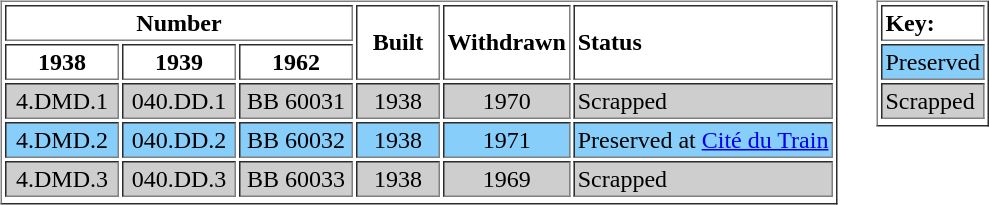<table cellpadding="3">
<tr>
<td><br><table border="1" cellpadding="2">
<tr>
<th colspan=3>Number</th>
<th width=50 rowspan=2>Built</th>
<th width=50 rowspan=2>Withdrawn</th>
<th align=left rowspan=2>Status</th>
</tr>
<tr>
<th width=70>1938</th>
<th width=70>1939</th>
<th width=70>1962</th>
</tr>
<tr>
<td style="background:#cecece;" align=center>4.DMD.1</td>
<td style="background:#cecece;" align=center>040.DD.1</td>
<td style="background:#cecece;" align=center>BB 60031</td>
<td style="background:#cecece;" align=center>1938</td>
<td style="background:#cecece;" align=center>1970</td>
<td style="background:#cecece;">Scrapped</td>
</tr>
<tr>
<td style="background:#87cefa;" align=center>4.DMD.2</td>
<td style="background:#87cefa;" align=center>040.DD.2</td>
<td style="background:#87cefa;" align=center>BB 60032</td>
<td style="background:#87cefa;" align=center>1938</td>
<td style="background:#87cefa;" align=center>1971</td>
<td style="background:#87cefa;">Preserved at <a href='#'>Cité du Train</a></td>
</tr>
<tr>
<td style="background:#cecece;" align=center>4.DMD.3</td>
<td style="background:#cecece;" align=center>040.DD.3</td>
<td style="background:#cecece;" align=center>BB 60033</td>
<td style="background:#cecece;" align=center>1938</td>
<td style="background:#cecece;" align=center>1969</td>
<td style="background:#cecece;">Scrapped</td>
</tr>
<tr>
</tr>
</table>
</td>
<td width=10></td>
<td valign="top"><br><table border="1" cellpadding="2">
<tr>
<th align=left>Key:</th>
</tr>
<tr>
<td style="background:#87cefa;">Preserved</td>
</tr>
<tr>
<td style="background:#cecece;">Scrapped</td>
</tr>
<tr>
</tr>
</table>
</td>
</tr>
</table>
